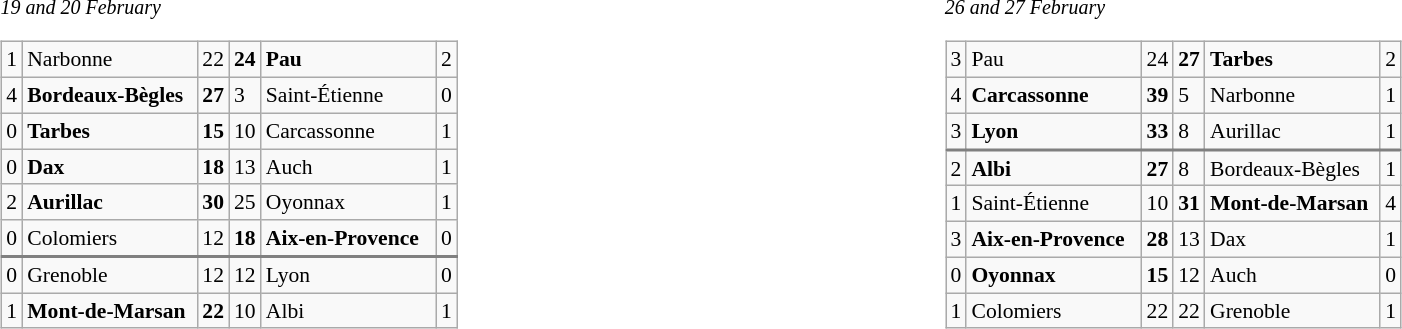<table width="100%" align="center" border="0" cellpadding="0" cellspacing="5">
<tr valign="top" align="left">
<td width="50%"><br><small><em>19 and 20 February</em></small><table class="wikitable gauche" cellpadding="0" cellspacing="0" style="font-size:90%;">
<tr>
<td>1</td>
<td width="110px">Narbonne</td>
<td> 22</td>
<td> <strong>24</strong></td>
<td width="110px"><strong>Pau</strong></td>
<td>2</td>
</tr>
<tr>
<td>4</td>
<td><strong>Bordeaux-Bègles</strong></td>
<td> <strong>27</strong></td>
<td> 3</td>
<td>Saint-Étienne</td>
<td>0</td>
</tr>
<tr>
<td>0</td>
<td><strong>Tarbes</strong></td>
<td> <strong>15</strong></td>
<td> 10</td>
<td>Carcassonne</td>
<td>1</td>
</tr>
<tr>
<td>0</td>
<td><strong>Dax</strong></td>
<td> <strong>18</strong></td>
<td> 13</td>
<td>Auch</td>
<td>1</td>
</tr>
<tr>
<td>2</td>
<td><strong>Aurillac</strong></td>
<td> <strong>30</strong></td>
<td> 25</td>
<td>Oyonnax</td>
<td>1</td>
</tr>
<tr>
<td>0</td>
<td>Colomiers</td>
<td> 12</td>
<td> <strong>18</strong></td>
<td><strong>Aix-en-Provence</strong></td>
<td>0</td>
</tr>
<tr --- style="border-top:2px solid grey;">
<td>0</td>
<td>Grenoble</td>
<td> 12</td>
<td> 12</td>
<td>Lyon</td>
<td>0</td>
</tr>
<tr>
<td>1</td>
<td><strong>Mont-de-Marsan</strong></td>
<td> <strong>22</strong></td>
<td> 10</td>
<td>Albi</td>
<td>1</td>
</tr>
</table>
</td>
<td width="50%"><br><small><em>26 and 27 February</em></small><table class="wikitable gauche" cellpadding="0" cellspacing="0" style="font-size:90%;">
<tr>
<td>3</td>
<td width="110px">Pau</td>
<td> 24</td>
<td> <strong>27</strong></td>
<td width="110px"><strong>Tarbes</strong></td>
<td>2</td>
</tr>
<tr>
<td>4</td>
<td><strong>Carcassonne</strong></td>
<td> <strong>39</strong></td>
<td> 5</td>
<td>Narbonne</td>
<td>1</td>
</tr>
<tr>
<td>3</td>
<td><strong>Lyon</strong></td>
<td> <strong>33</strong></td>
<td> 8</td>
<td>Aurillac</td>
<td>1</td>
</tr>
<tr --- style="border-top:2px solid grey;">
<td>2</td>
<td><strong>Albi</strong></td>
<td> <strong>27</strong></td>
<td> 8</td>
<td>Bordeaux-Bègles</td>
<td>1</td>
</tr>
<tr>
<td>1</td>
<td>Saint-Étienne</td>
<td> 10</td>
<td> <strong>31</strong></td>
<td><strong>Mont-de-Marsan</strong></td>
<td>4</td>
</tr>
<tr>
<td>3</td>
<td><strong>Aix-en-Provence</strong></td>
<td> <strong>28</strong></td>
<td> 13</td>
<td>Dax</td>
<td>1</td>
</tr>
<tr>
<td>0</td>
<td><strong>Oyonnax</strong></td>
<td> <strong>15</strong></td>
<td> 12</td>
<td>Auch</td>
<td>0</td>
</tr>
<tr>
<td>1</td>
<td>Colomiers</td>
<td> 22</td>
<td> 22</td>
<td>Grenoble</td>
<td>1</td>
</tr>
</table>
</td>
</tr>
</table>
